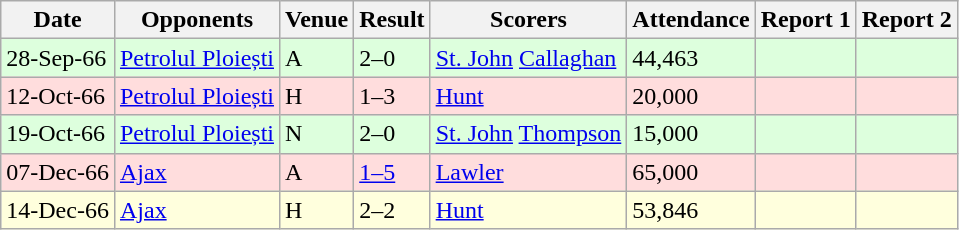<table class=wikitable>
<tr>
<th>Date</th>
<th>Opponents</th>
<th>Venue</th>
<th>Result</th>
<th>Scorers</th>
<th>Attendance</th>
<th>Report 1</th>
<th>Report 2</th>
</tr>
<tr bgcolor="#ddffdd">
<td>28-Sep-66</td>
<td><a href='#'>Petrolul Ploiești</a></td>
<td>A</td>
<td>2–0</td>
<td><a href='#'>St. John</a>  <a href='#'>Callaghan</a> </td>
<td>44,463</td>
<td></td>
<td></td>
</tr>
<tr bgcolor="#ffdddd">
<td>12-Oct-66</td>
<td><a href='#'>Petrolul Ploiești</a></td>
<td>H</td>
<td>1–3</td>
<td><a href='#'>Hunt</a> </td>
<td>20,000</td>
<td></td>
<td></td>
</tr>
<tr bgcolor="#ddffdd">
<td>19-Oct-66</td>
<td><a href='#'>Petrolul Ploiești</a></td>
<td>N</td>
<td>2–0</td>
<td><a href='#'>St. John</a>  <a href='#'>Thompson</a> </td>
<td>15,000</td>
<td></td>
<td></td>
</tr>
<tr bgcolor="#ffdddd">
<td>07-Dec-66</td>
<td><a href='#'>Ajax</a></td>
<td>A</td>
<td><a href='#'>1–5</a></td>
<td><a href='#'>Lawler</a> </td>
<td>65,000</td>
<td></td>
<td></td>
</tr>
<tr bgcolor="#ffffdd">
<td>14-Dec-66</td>
<td><a href='#'>Ajax</a></td>
<td>H</td>
<td>2–2</td>
<td><a href='#'>Hunt</a> </td>
<td>53,846</td>
<td></td>
<td></td>
</tr>
</table>
